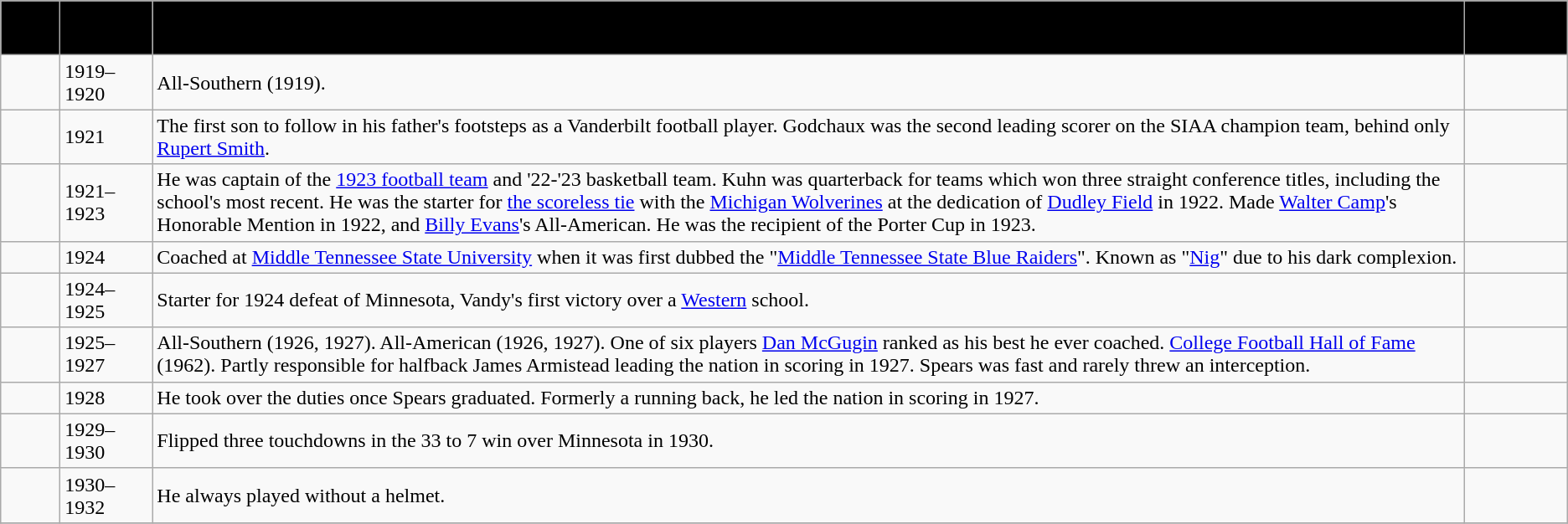<table class="wikitable sortable" style="text-align:left;">
<tr>
<th style="background:#000000;"><span>Name</span></th>
<th style="background:#000000;"><span>Years Started</span></th>
<th style="background:#000000;"><span>Notability</span></th>
<th style="background:#000000;"><span>References</span></th>
</tr>
<tr>
<td></td>
<td>1919–1920</td>
<td>All-Southern (1919).</td>
<td></td>
</tr>
<tr>
<td></td>
<td>1921</td>
<td>The first son to follow in his father's footsteps as a Vanderbilt football player. Godchaux was the second leading scorer on the SIAA champion team, behind only <a href='#'>Rupert Smith</a>.</td>
<td></td>
</tr>
<tr>
<td></td>
<td>1921–1923</td>
<td>He was captain of the <a href='#'>1923 football team</a> and '22-'23 basketball team. Kuhn was quarterback for teams which won three straight conference titles, including the school's most recent. He was the starter for <a href='#'>the scoreless tie</a> with the <a href='#'>Michigan Wolverines</a> at the dedication of <a href='#'>Dudley Field</a> in 1922. Made <a href='#'>Walter Camp</a>'s Honorable Mention in 1922, and <a href='#'>Billy Evans</a>'s All-American. He was the recipient of the Porter Cup in 1923.</td>
<td></td>
</tr>
<tr>
<td></td>
<td>1924</td>
<td>Coached at <a href='#'>Middle Tennessee State University</a> when it was first dubbed the "<a href='#'>Middle Tennessee State Blue Raiders</a>". Known as "<a href='#'>Nig</a>" due to his dark complexion.</td>
<td></td>
</tr>
<tr>
<td></td>
<td>1924–1925</td>
<td>Starter for 1924 defeat of Minnesota, Vandy's first victory over a <a href='#'>Western</a> school.</td>
<td></td>
</tr>
<tr>
<td></td>
<td>1925–1927</td>
<td>All-Southern (1926, 1927). All-American (1926, 1927). One of six players <a href='#'>Dan McGugin</a> ranked as his best he ever coached. <a href='#'>College Football Hall of Fame</a> (1962). Partly responsible for halfback James Armistead leading the nation in scoring in 1927. Spears was fast and rarely threw an interception.</td>
<td></td>
</tr>
<tr>
<td></td>
<td>1928</td>
<td>He took over the duties once Spears graduated. Formerly a running back, he led the nation in scoring in 1927.</td>
<td></td>
</tr>
<tr>
<td></td>
<td>1929–1930</td>
<td>Flipped three touchdowns in the 33 to 7 win over Minnesota in 1930.</td>
<td></td>
</tr>
<tr>
<td></td>
<td>1930–1932</td>
<td>He always played without a helmet.</td>
<td></td>
</tr>
<tr>
</tr>
</table>
